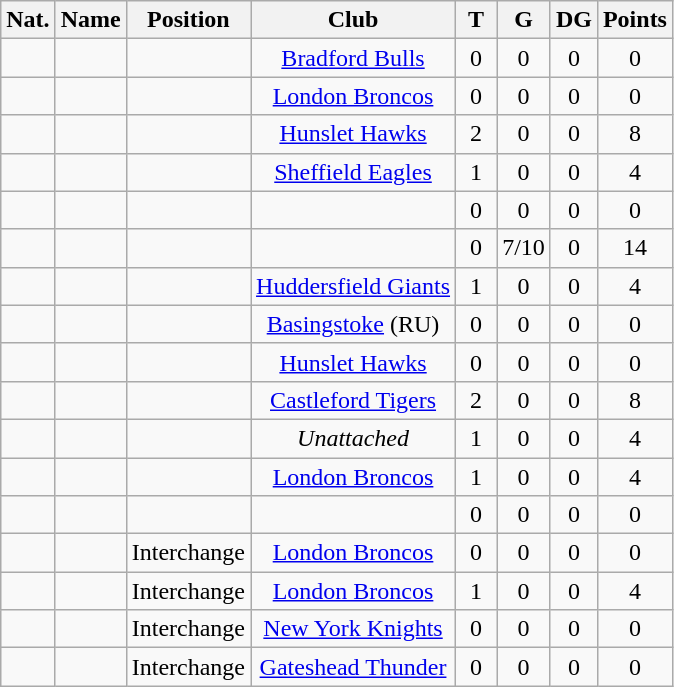<table class="wikitable sortable" style="text-align:center;">
<tr>
<th>Nat.</th>
<th>Name</th>
<th>Position</th>
<th>Club</th>
<th width=20px>T</th>
<th width=20px>G</th>
<th width=20px>DG</th>
<th>Points</th>
</tr>
<tr>
<td></td>
<td></td>
<td></td>
<td> <a href='#'>Bradford Bulls</a></td>
<td>0</td>
<td>0</td>
<td>0</td>
<td>0</td>
</tr>
<tr>
<td></td>
<td></td>
<td></td>
<td> <a href='#'>London Broncos</a></td>
<td>0</td>
<td>0</td>
<td>0</td>
<td>0</td>
</tr>
<tr>
<td></td>
<td></td>
<td></td>
<td> <a href='#'>Hunslet Hawks</a></td>
<td>2</td>
<td>0</td>
<td>0</td>
<td>8</td>
</tr>
<tr>
<td></td>
<td></td>
<td></td>
<td> <a href='#'>Sheffield Eagles</a></td>
<td>1</td>
<td>0</td>
<td>0</td>
<td>4</td>
</tr>
<tr>
<td></td>
<td></td>
<td></td>
<td></td>
<td>0</td>
<td>0</td>
<td>0</td>
<td>0</td>
</tr>
<tr>
<td></td>
<td></td>
<td></td>
<td></td>
<td>0</td>
<td>7/10</td>
<td>0</td>
<td>14</td>
</tr>
<tr>
<td></td>
<td></td>
<td></td>
<td> <a href='#'>Huddersfield Giants</a></td>
<td>1</td>
<td>0</td>
<td>0</td>
<td>4</td>
</tr>
<tr>
<td></td>
<td></td>
<td></td>
<td><a href='#'>Basingstoke</a> (RU)</td>
<td>0</td>
<td>0</td>
<td>0</td>
<td>0</td>
</tr>
<tr>
<td></td>
<td></td>
<td></td>
<td> <a href='#'>Hunslet Hawks</a></td>
<td>0</td>
<td>0</td>
<td>0</td>
<td>0</td>
</tr>
<tr>
<td></td>
<td></td>
<td></td>
<td> <a href='#'>Castleford Tigers</a></td>
<td>2</td>
<td>0</td>
<td>0</td>
<td>8</td>
</tr>
<tr>
<td></td>
<td></td>
<td></td>
<td><em>Unattached</em></td>
<td>1</td>
<td>0</td>
<td>0</td>
<td>4</td>
</tr>
<tr>
<td></td>
<td></td>
<td></td>
<td> <a href='#'>London Broncos</a></td>
<td>1</td>
<td>0</td>
<td>0</td>
<td>4</td>
</tr>
<tr>
<td></td>
<td></td>
<td></td>
<td></td>
<td>0</td>
<td>0</td>
<td>0</td>
<td>0</td>
</tr>
<tr>
<td></td>
<td></td>
<td>Interchange</td>
<td> <a href='#'>London Broncos</a></td>
<td>0</td>
<td>0</td>
<td>0</td>
<td>0</td>
</tr>
<tr>
<td></td>
<td></td>
<td>Interchange</td>
<td> <a href='#'>London Broncos</a></td>
<td>1</td>
<td>0</td>
<td>0</td>
<td>4</td>
</tr>
<tr>
<td></td>
<td></td>
<td>Interchange</td>
<td> <a href='#'>New York Knights</a></td>
<td>0</td>
<td>0</td>
<td>0</td>
<td>0</td>
</tr>
<tr>
<td></td>
<td></td>
<td>Interchange</td>
<td> <a href='#'>Gateshead Thunder</a></td>
<td>0</td>
<td>0</td>
<td>0</td>
<td>0</td>
</tr>
</table>
